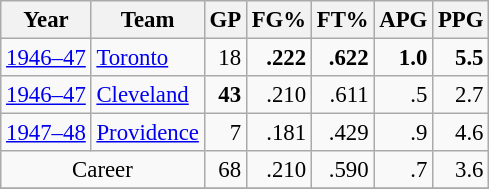<table class="wikitable sortable" style="font-size:95%; text-align:right;">
<tr>
<th>Year</th>
<th>Team</th>
<th>GP</th>
<th>FG%</th>
<th>FT%</th>
<th>APG</th>
<th>PPG</th>
</tr>
<tr>
<td style="text-align:left;"><a href='#'>1946–47</a></td>
<td style="text-align:left;"><a href='#'>Toronto</a></td>
<td>18</td>
<td><strong>.222</strong></td>
<td><strong>.622</strong></td>
<td><strong>1.0</strong></td>
<td><strong>5.5</strong></td>
</tr>
<tr>
<td style="text-align:left;"><a href='#'>1946–47</a></td>
<td style="text-align:left;"><a href='#'>Cleveland</a></td>
<td><strong>43</strong></td>
<td>.210</td>
<td>.611</td>
<td>.5</td>
<td>2.7</td>
</tr>
<tr>
<td style="text-align:left;"><a href='#'>1947–48</a></td>
<td style="text-align:left;"><a href='#'>Providence</a></td>
<td>7</td>
<td>.181</td>
<td>.429</td>
<td>.9</td>
<td>4.6</td>
</tr>
<tr>
<td style="text-align:center;" colspan="2">Career</td>
<td>68</td>
<td>.210</td>
<td>.590</td>
<td>.7</td>
<td>3.6</td>
</tr>
<tr>
</tr>
</table>
